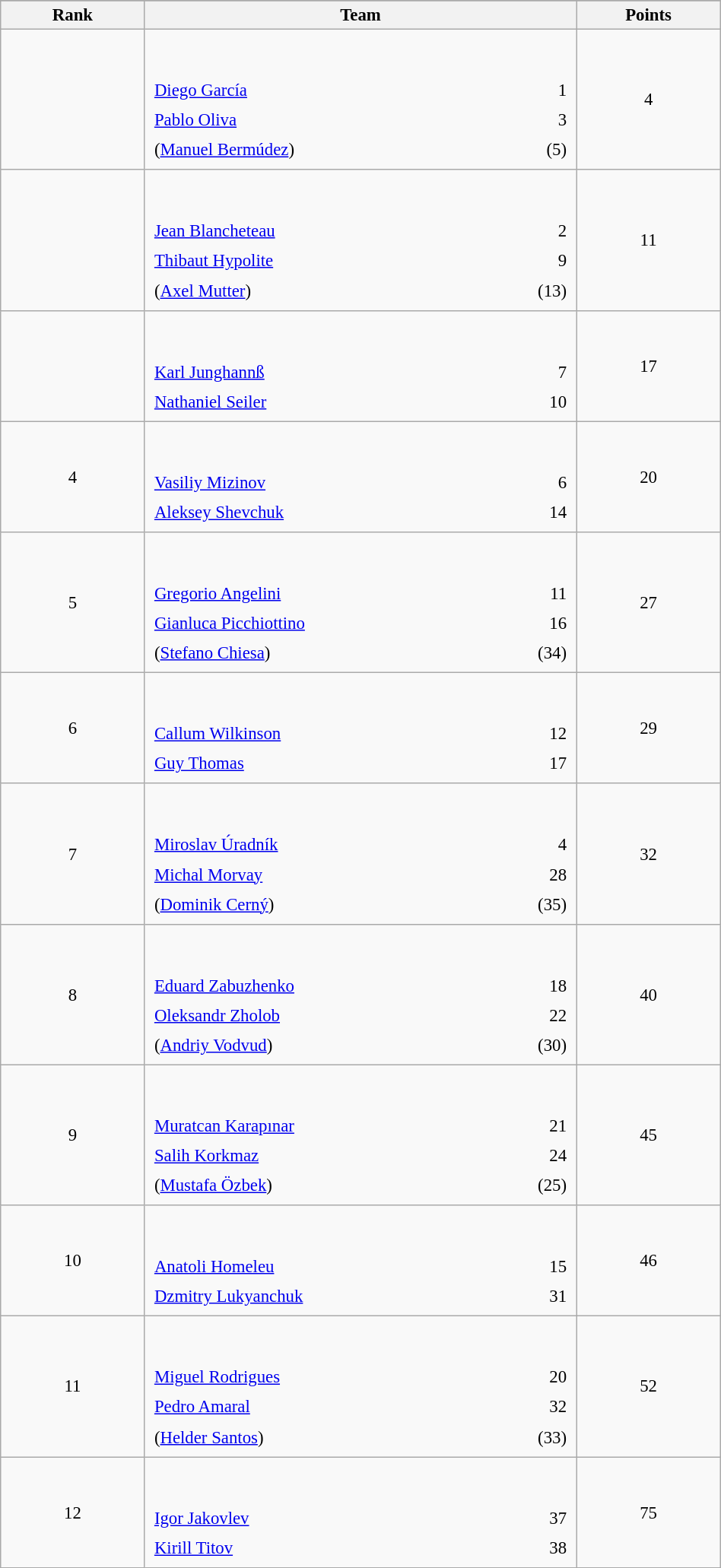<table class="wikitable sortable" style=" text-align:center; font-size:95%;" width="50%">
<tr>
</tr>
<tr>
<th width=10%>Rank</th>
<th width=30%>Team</th>
<th width=10%>Points</th>
</tr>
<tr>
<td align=center></td>
<td align=left> <br><br><table width=100%>
<tr>
<td align=left style="border:0"><a href='#'>Diego García</a></td>
<td align=right style="border:0">1</td>
</tr>
<tr>
<td align=left style="border:0"><a href='#'>Pablo Oliva</a></td>
<td align=right style="border:0">3</td>
</tr>
<tr>
<td align=left style="border:0">(<a href='#'>Manuel Bermúdez</a>)</td>
<td align=right style="border:0">(5)</td>
</tr>
</table>
</td>
<td>4</td>
</tr>
<tr>
<td align=center></td>
<td align=left> <br><br><table width=100%>
<tr>
<td align=left style="border:0"><a href='#'>Jean Blancheteau</a></td>
<td align=right style="border:0">2</td>
</tr>
<tr>
<td align=left style="border:0"><a href='#'>Thibaut Hypolite</a></td>
<td align=right style="border:0">9</td>
</tr>
<tr>
<td align=left style="border:0">(<a href='#'>Axel Mutter</a>)</td>
<td align=right style="border:0">(13)</td>
</tr>
</table>
</td>
<td>11</td>
</tr>
<tr>
<td align=center></td>
<td align=left> <br><br><table width=100%>
<tr>
<td align=left style="border:0"><a href='#'>Karl Junghannß</a></td>
<td align=right style="border:0">7</td>
</tr>
<tr>
<td align=left style="border:0"><a href='#'>Nathaniel Seiler</a></td>
<td align=right style="border:0">10</td>
</tr>
</table>
</td>
<td>17</td>
</tr>
<tr>
<td align=center>4</td>
<td align=left> <br><br><table width=100%>
<tr>
<td align=left style="border:0"><a href='#'>Vasiliy Mizinov</a></td>
<td align=right style="border:0">6</td>
</tr>
<tr>
<td align=left style="border:0"><a href='#'>Aleksey Shevchuk</a></td>
<td align=right style="border:0">14</td>
</tr>
</table>
</td>
<td>20</td>
</tr>
<tr>
<td align=center>5</td>
<td align=left> <br><br><table width=100%>
<tr>
<td align=left style="border:0"><a href='#'>Gregorio Angelini</a></td>
<td align=right style="border:0">11</td>
</tr>
<tr>
<td align=left style="border:0"><a href='#'>Gianluca Picchiottino</a></td>
<td align=right style="border:0">16</td>
</tr>
<tr>
<td align=left style="border:0">(<a href='#'>Stefano Chiesa</a>)</td>
<td align=right style="border:0">(34)</td>
</tr>
</table>
</td>
<td>27</td>
</tr>
<tr>
<td align=center>6</td>
<td align=left> <br><br><table width=100%>
<tr>
<td align=left style="border:0"><a href='#'>Callum Wilkinson</a></td>
<td align=right style="border:0">12</td>
</tr>
<tr>
<td align=left style="border:0"><a href='#'>Guy Thomas</a></td>
<td align=right style="border:0">17</td>
</tr>
</table>
</td>
<td>29</td>
</tr>
<tr>
<td align=center>7</td>
<td align=left> <br><br><table width=100%>
<tr>
<td align=left style="border:0"><a href='#'>Miroslav Úradník</a></td>
<td align=right style="border:0">4</td>
</tr>
<tr>
<td align=left style="border:0"><a href='#'>Michal Morvay</a></td>
<td align=right style="border:0">28</td>
</tr>
<tr>
<td align=left style="border:0">(<a href='#'>Dominik Cerný</a>)</td>
<td align=right style="border:0">(35)</td>
</tr>
</table>
</td>
<td>32</td>
</tr>
<tr>
<td align=center>8</td>
<td align=left> <br><br><table width=100%>
<tr>
<td align=left style="border:0"><a href='#'>Eduard Zabuzhenko</a></td>
<td align=right style="border:0">18</td>
</tr>
<tr>
<td align=left style="border:0"><a href='#'>Oleksandr Zholob</a></td>
<td align=right style="border:0">22</td>
</tr>
<tr>
<td align=left style="border:0">(<a href='#'>Andriy Vodvud</a>)</td>
<td align=right style="border:0">(30)</td>
</tr>
</table>
</td>
<td>40</td>
</tr>
<tr>
<td align=center>9</td>
<td align=left> <br><br><table width=100%>
<tr>
<td align=left style="border:0"><a href='#'>Muratcan Karapınar</a></td>
<td align=right style="border:0">21</td>
</tr>
<tr>
<td align=left style="border:0"><a href='#'>Salih Korkmaz</a></td>
<td align=right style="border:0">24</td>
</tr>
<tr>
<td align=left style="border:0">(<a href='#'>Mustafa Özbek</a>)</td>
<td align=right style="border:0">(25)</td>
</tr>
</table>
</td>
<td>45</td>
</tr>
<tr>
<td align=center>10</td>
<td align=left> <br><br><table width=100%>
<tr>
<td align=left style="border:0"><a href='#'>Anatoli Homeleu</a></td>
<td align=right style="border:0">15</td>
</tr>
<tr>
<td align=left style="border:0"><a href='#'>Dzmitry Lukyanchuk</a></td>
<td align=right style="border:0">31</td>
</tr>
</table>
</td>
<td>46</td>
</tr>
<tr>
<td align=center>11</td>
<td align=left> <br><br><table width=100%>
<tr>
<td align=left style="border:0"><a href='#'>Miguel Rodrigues</a></td>
<td align=right style="border:0">20</td>
</tr>
<tr>
<td align=left style="border:0"><a href='#'>Pedro Amaral</a></td>
<td align=right style="border:0">32</td>
</tr>
<tr>
<td align=left style="border:0">(<a href='#'>Helder Santos</a>)</td>
<td align=right style="border:0">(33)</td>
</tr>
</table>
</td>
<td>52</td>
</tr>
<tr>
<td align=center>12</td>
<td align=left> <br><br><table width=100%>
<tr>
<td align=left style="border:0"><a href='#'>Igor Jakovlev</a></td>
<td align=right style="border:0">37</td>
</tr>
<tr>
<td align=left style="border:0"><a href='#'>Kirill Titov</a></td>
<td align=right style="border:0">38</td>
</tr>
</table>
</td>
<td>75</td>
</tr>
</table>
